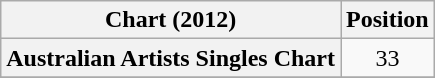<table class="wikitable plainrowheaders" style="text-align:center;">
<tr>
<th scope="col">Chart (2012)</th>
<th scope="col">Position</th>
</tr>
<tr>
<th scope="row">Australian Artists Singles Chart</th>
<td>33</td>
</tr>
<tr>
</tr>
</table>
